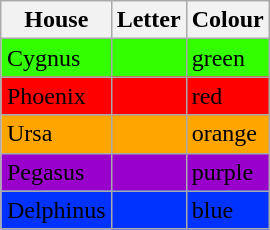<table class="wikitable" style="float:right;">
<tr>
<th>House</th>
<th>Letter</th>
<th>Colour</th>
</tr>
<tr style="background:#3f0;">
<td>Cygnus</td>
<td style="background:#3f0;"></td>
<td style="background:#3f0;">green</td>
</tr>
<tr style="background:red;">
<td>Phoenix</td>
<td style="background:red;"></td>
<td style="background:red;">red</td>
</tr>
<tr style="background:orange;">
<td>Ursa</td>
<td style="background:orange;"></td>
<td style="background:orange;">orange</td>
</tr>
<tr style="background:#90c;">
<td>Pegasus</td>
<td style="background:#90c;"></td>
<td style="background:#90c;">purple</td>
</tr>
<tr style="background:#03f;">
<td>Delphinus</td>
<td style="background:#03f;"></td>
<td style="background:#03f;">blue</td>
</tr>
</table>
